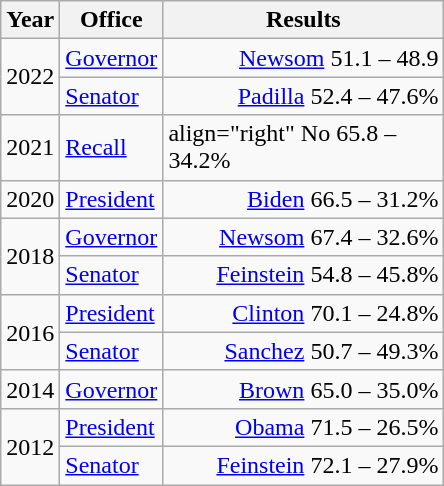<table class=wikitable>
<tr>
<th width="30">Year</th>
<th width="60">Office</th>
<th width="180">Results</th>
</tr>
<tr>
<td rowspan="2">2022</td>
<td><a href='#'>Governor</a></td>
<td align="right" ><a href='#'>Newsom</a> 51.1 – 48.9</td>
</tr>
<tr>
<td><a href='#'>Senator</a></td>
<td align="right" ><a href='#'>Padilla</a> 52.4 – 47.6%</td>
</tr>
<tr>
<td>2021</td>
<td><a href='#'>Recall</a></td>
<td>align="right"  No 65.8 – 34.2%</td>
</tr>
<tr>
<td>2020</td>
<td><a href='#'>President</a></td>
<td align="right" ><a href='#'>Biden</a> 66.5 – 31.2%</td>
</tr>
<tr>
<td rowspan="2">2018</td>
<td><a href='#'>Governor</a></td>
<td align="right" ><a href='#'>Newsom</a> 67.4 – 32.6%</td>
</tr>
<tr>
<td><a href='#'>Senator</a></td>
<td align="right" ><a href='#'>Feinstein</a> 54.8 – 45.8%</td>
</tr>
<tr>
<td rowspan="2">2016</td>
<td><a href='#'>President</a></td>
<td align="right" ><a href='#'>Clinton</a> 70.1 – 24.8%</td>
</tr>
<tr>
<td><a href='#'>Senator</a></td>
<td align="right" ><a href='#'>Sanchez</a> 50.7 – 49.3%</td>
</tr>
<tr>
<td>2014</td>
<td><a href='#'>Governor</a></td>
<td align="right" ><a href='#'>Brown</a> 65.0 – 35.0%</td>
</tr>
<tr>
<td rowspan="2">2012</td>
<td><a href='#'>President</a></td>
<td align="right" ><a href='#'>Obama</a> 71.5 – 26.5%</td>
</tr>
<tr>
<td><a href='#'>Senator</a></td>
<td align="right" ><a href='#'>Feinstein</a> 72.1 – 27.9%</td>
</tr>
</table>
